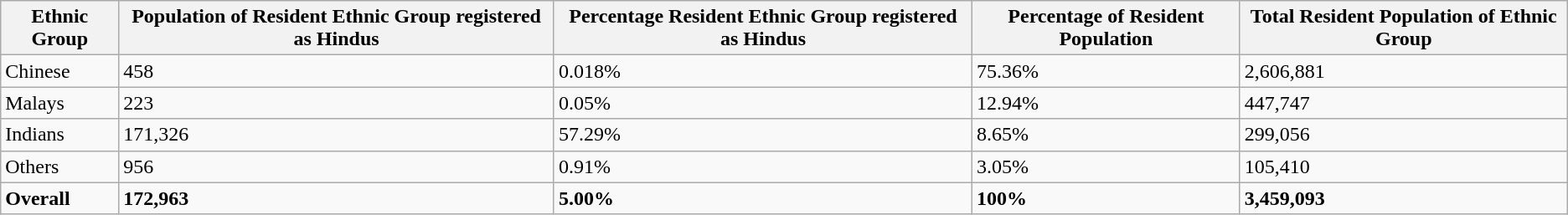<table class="wikitable">
<tr>
<th>Ethnic Group</th>
<th>Population of Resident Ethnic Group registered as Hindus</th>
<th>Percentage Resident Ethnic Group registered as Hindus</th>
<th>Percentage of Resident Population</th>
<th>Total Resident Population of Ethnic Group</th>
</tr>
<tr>
<td>Chinese</td>
<td>458</td>
<td>0.018%</td>
<td>75.36%</td>
<td>2,606,881</td>
</tr>
<tr>
<td>Malays</td>
<td>223</td>
<td>0.05%</td>
<td>12.94%</td>
<td>447,747</td>
</tr>
<tr>
<td>Indians</td>
<td>171,326</td>
<td>57.29%</td>
<td>8.65%</td>
<td>299,056</td>
</tr>
<tr>
<td>Others</td>
<td>956</td>
<td>0.91%</td>
<td>3.05%</td>
<td>105,410</td>
</tr>
<tr>
<td><strong>Overall</strong></td>
<td><strong>172,963</strong></td>
<td><strong>5.00%</strong></td>
<td><strong>100%</strong></td>
<td><strong>3,459,093</strong></td>
</tr>
</table>
